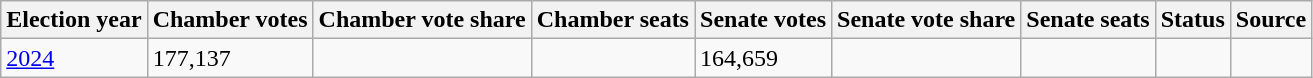<table class="wikitable">
<tr>
<th>Election year</th>
<th>Chamber votes</th>
<th>Chamber vote share</th>
<th>Chamber seats</th>
<th>Senate votes</th>
<th>Senate vote share</th>
<th>Senate seats</th>
<th>Status</th>
<th>Source</th>
</tr>
<tr>
<td><a href='#'>2024</a></td>
<td>177,137</td>
<td></td>
<td></td>
<td>164,659</td>
<td></td>
<td></td>
<td></td>
<td></td>
</tr>
</table>
